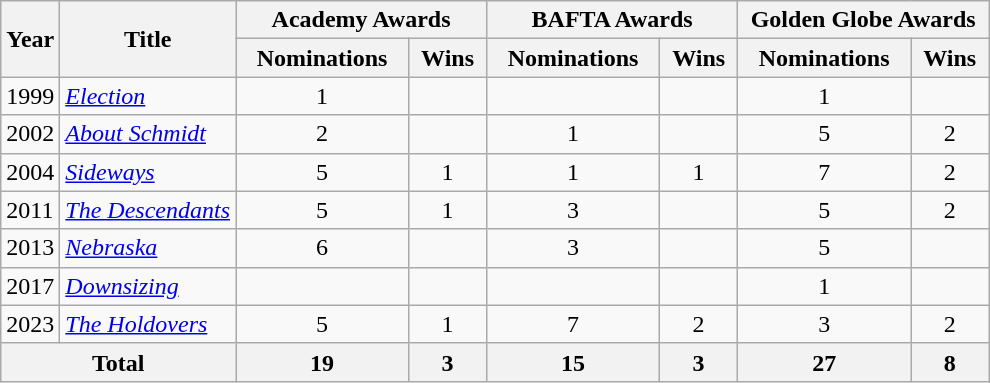<table class="wikitable">
<tr>
<th rowspan="2">Year</th>
<th rowspan="2">Title</th>
<th colspan="2" style="text-align:center;" width=160>Academy Awards</th>
<th colspan="2" style="text-align:center;" width=160>BAFTA Awards</th>
<th colspan="2" style="text-align:center;" width=160>Golden Globe Awards</th>
</tr>
<tr>
<th>Nominations</th>
<th>Wins</th>
<th>Nominations</th>
<th>Wins</th>
<th>Nominations</th>
<th>Wins</th>
</tr>
<tr>
<td>1999</td>
<td><em><a href='#'>Election</a></em></td>
<td align=center>1</td>
<td></td>
<td></td>
<td></td>
<td align=center>1</td>
<td></td>
</tr>
<tr>
<td>2002</td>
<td><em><a href='#'>About Schmidt</a></em></td>
<td align=center>2</td>
<td></td>
<td align=center>1</td>
<td></td>
<td align=center>5</td>
<td align=center>2</td>
</tr>
<tr>
<td>2004</td>
<td><em><a href='#'>Sideways</a></em></td>
<td align=center>5</td>
<td align=center>1</td>
<td align=center>1</td>
<td align=center>1</td>
<td align=center>7</td>
<td align=center>2</td>
</tr>
<tr>
<td>2011</td>
<td><em><a href='#'>The Descendants</a></em></td>
<td align=center>5</td>
<td align=center>1</td>
<td align=center>3</td>
<td></td>
<td align=center>5</td>
<td align=center>2</td>
</tr>
<tr>
<td>2013</td>
<td><em><a href='#'>Nebraska</a></em></td>
<td align=center>6</td>
<td></td>
<td align=center>3</td>
<td></td>
<td align=center>5</td>
<td></td>
</tr>
<tr>
<td>2017</td>
<td><em><a href='#'>Downsizing</a></em></td>
<td></td>
<td></td>
<td></td>
<td></td>
<td align=center>1</td>
<td></td>
</tr>
<tr>
<td>2023</td>
<td><em><a href='#'>The Holdovers</a></em></td>
<td align=center>5</td>
<td align=center>1</td>
<td align=center>7</td>
<td align=center>2</td>
<td align=center>3</td>
<td align=center>2</td>
</tr>
<tr>
<th colspan="2">Total</th>
<th align=center>19</th>
<th align=center>3</th>
<th align=center>15</th>
<th align=center>3</th>
<th align=center>27</th>
<th align=center>8</th>
</tr>
</table>
